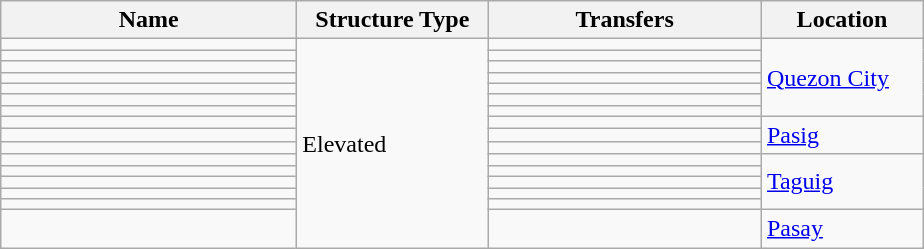<table class="wikitable">
<tr>
<th width="190px">Name</th>
<th width="120px">Structure Type</th>
<th width="175px">Transfers</th>
<th width="100px">Location</th>
</tr>
<tr>
<td><em></em></td>
<td rowspan="17">Elevated</td>
<td> </td>
<td rowspan="7"><a href='#'>Quezon City</a></td>
</tr>
<tr>
<td><em></em></td>
<td></td>
</tr>
<tr>
<td><em></em></td>
<td></td>
</tr>
<tr>
<td><em></em></td>
<td> </td>
</tr>
<tr>
<td><em></em></td>
<td></td>
</tr>
<tr>
<td><em></em></td>
<td></td>
</tr>
<tr>
<td><em></em></td>
<td></td>
</tr>
<tr>
<td><em></em></td>
<td> </td>
<td rowspan="3"><a href='#'>Pasig</a></td>
</tr>
<tr>
<td><em></em></td>
<td></td>
</tr>
<tr>
<td><em></em></td>
<td></td>
</tr>
<tr>
<td><em></em></td>
<td></td>
<td rowspan="5"><a href='#'>Taguig</a></td>
</tr>
<tr>
<td><em></em></td>
<td></td>
</tr>
<tr>
<td><em></em></td>
<td></td>
</tr>
<tr>
<td><em></em></td>
<td></td>
</tr>
<tr>
<td><em></em></td>
<td> </td>
</tr>
<tr>
<td><em></em></td>
<td> </td>
<td><a href='#'>Pasay</a></td>
</tr>
</table>
